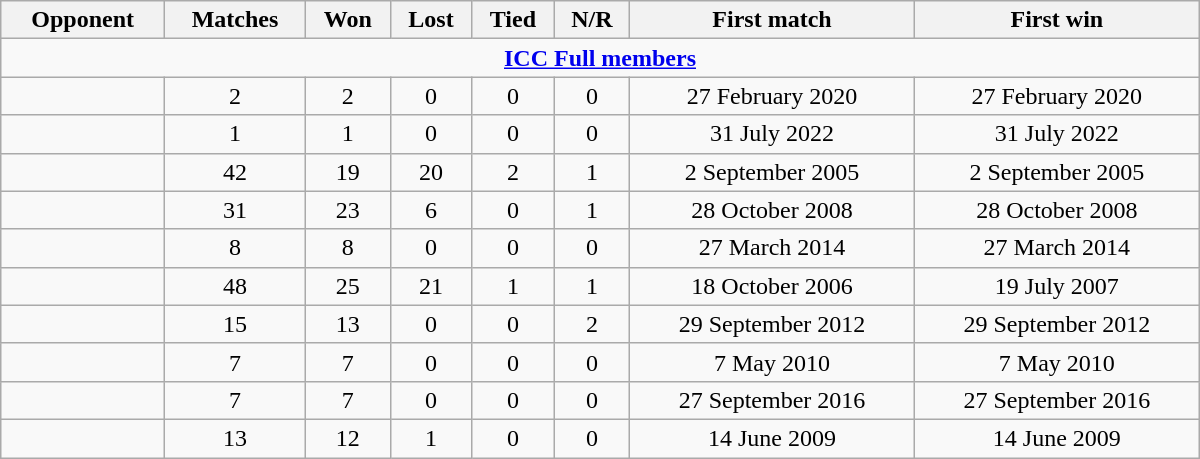<table class="wikitable plainrowheaders sortable" style="text-align:center;  width: 800px;">
<tr>
<th>Opponent</th>
<th>Matches</th>
<th>Won</th>
<th>Lost</th>
<th>Tied</th>
<th>N/R</th>
<th>First match</th>
<th>First win</th>
</tr>
<tr>
<td colspan="8" style="text-align: center;"><strong><a href='#'>ICC Full members</a></strong></td>
</tr>
<tr>
<td align="left"></td>
<td>2</td>
<td>2</td>
<td>0</td>
<td>0</td>
<td>0</td>
<td>27 February 2020</td>
<td>27 February 2020</td>
</tr>
<tr>
<td align="left"></td>
<td>1</td>
<td>1</td>
<td>0</td>
<td>0</td>
<td>0</td>
<td>31 July 2022</td>
<td>31 July 2022</td>
</tr>
<tr>
<td align="left"></td>
<td>42</td>
<td>19</td>
<td>20</td>
<td>2</td>
<td>1</td>
<td>2 September 2005</td>
<td>2 September 2005</td>
</tr>
<tr>
<td align="left"></td>
<td>31</td>
<td>23</td>
<td>6</td>
<td>0</td>
<td>1</td>
<td>28 October 2008</td>
<td>28 October 2008</td>
</tr>
<tr>
<td align="left"></td>
<td>8</td>
<td>8</td>
<td>0</td>
<td>0</td>
<td>0</td>
<td>27 March 2014</td>
<td>27 March 2014</td>
</tr>
<tr>
<td align="left"></td>
<td>48</td>
<td>25</td>
<td>21</td>
<td>1</td>
<td>1</td>
<td>18 October 2006</td>
<td>19 July 2007</td>
</tr>
<tr>
<td align="left"></td>
<td>15</td>
<td>13</td>
<td>0</td>
<td>0</td>
<td>2</td>
<td>29 September 2012</td>
<td>29 September 2012</td>
</tr>
<tr>
<td align="left"></td>
<td>7</td>
<td>7</td>
<td>0</td>
<td>0</td>
<td>0</td>
<td>7 May 2010</td>
<td>7 May 2010</td>
</tr>
<tr>
<td align="left"></td>
<td>7</td>
<td>7</td>
<td>0</td>
<td>0</td>
<td>0</td>
<td>27 September 2016</td>
<td>27 September 2016</td>
</tr>
<tr>
<td align="left"></td>
<td>13</td>
<td>12</td>
<td>1</td>
<td>0</td>
<td>0</td>
<td>14 June 2009</td>
<td>14 June 2009</td>
</tr>
</table>
